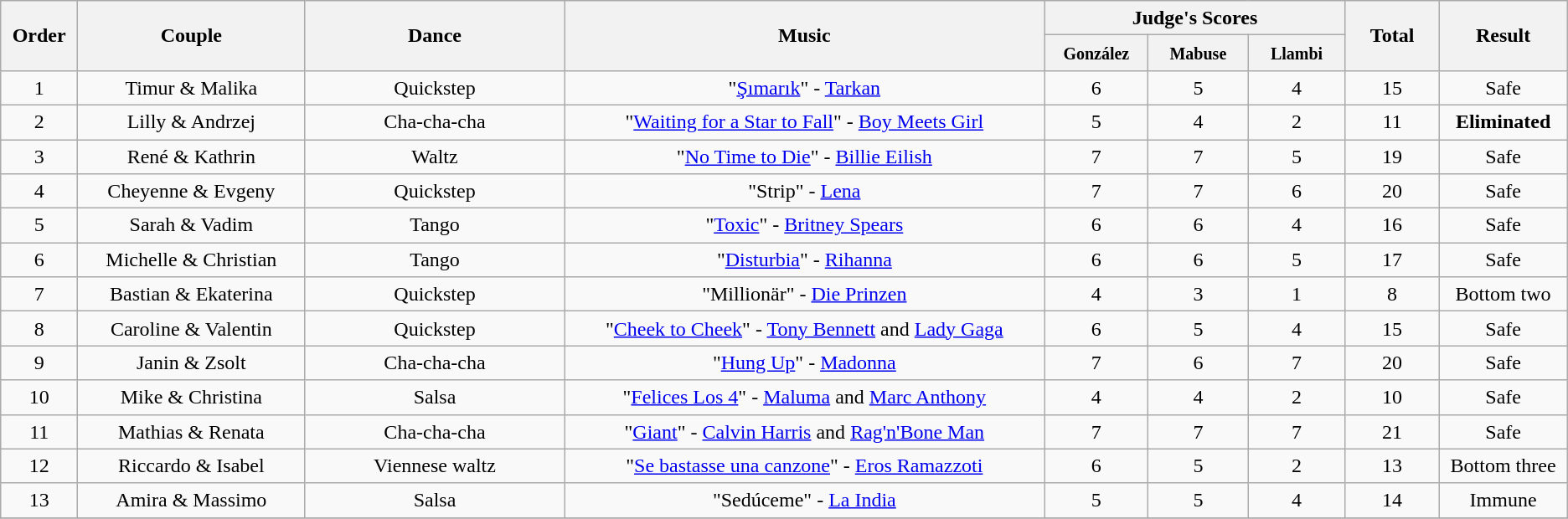<table class="wikitable center sortable" style="text-align:center; font-size:100%; line-height:20px;">
<tr>
<th rowspan="2" style="width: 4em">Order</th>
<th rowspan="2" style="width: 17em">Couple</th>
<th rowspan="2" style="width: 20em">Dance</th>
<th rowspan="2" style="width: 40em">Music</th>
<th colspan="3">Judge's Scores</th>
<th rowspan="2" style="width: 6em">Total</th>
<th rowspan="2" style="width: 7em">Result</th>
</tr>
<tr>
<th style="width: 6em"><small>González</small></th>
<th style="width: 6em"><small>Mabuse</small></th>
<th style="width: 6em"><small>Llambi</small></th>
</tr>
<tr>
<td>1</td>
<td>Timur & Malika</td>
<td>Quickstep</td>
<td>"<a href='#'>Şımarık</a>" - <a href='#'>Tarkan</a></td>
<td>6</td>
<td>5</td>
<td>4</td>
<td>15</td>
<td>Safe</td>
</tr>
<tr>
<td>2</td>
<td>Lilly & Andrzej</td>
<td>Cha-cha-cha</td>
<td>"<a href='#'>Waiting for a Star to Fall</a>" - <a href='#'>Boy Meets Girl</a></td>
<td>5</td>
<td>4</td>
<td>2</td>
<td>11</td>
<td><strong>Eliminated</strong></td>
</tr>
<tr>
<td>3</td>
<td>René & Kathrin</td>
<td>Waltz</td>
<td>"<a href='#'>No Time to Die</a>" - <a href='#'>Billie Eilish</a></td>
<td>7</td>
<td>7</td>
<td>5</td>
<td>19</td>
<td>Safe</td>
</tr>
<tr>
<td>4</td>
<td>Cheyenne & Evgeny</td>
<td>Quickstep</td>
<td>"Strip" - <a href='#'>Lena</a></td>
<td>7</td>
<td>7</td>
<td>6</td>
<td>20</td>
<td>Safe</td>
</tr>
<tr>
<td>5</td>
<td>Sarah & Vadim</td>
<td>Tango</td>
<td>"<a href='#'>Toxic</a>" - <a href='#'>Britney Spears</a></td>
<td>6</td>
<td>6</td>
<td>4</td>
<td>16</td>
<td>Safe</td>
</tr>
<tr>
<td>6</td>
<td>Michelle & Christian</td>
<td>Tango</td>
<td>"<a href='#'>Disturbia</a>" - <a href='#'>Rihanna</a></td>
<td>6</td>
<td>6</td>
<td>5</td>
<td>17</td>
<td>Safe</td>
</tr>
<tr>
<td>7</td>
<td>Bastian & Ekaterina</td>
<td>Quickstep</td>
<td>"Millionär" - <a href='#'>Die Prinzen</a></td>
<td>4</td>
<td>3</td>
<td>1</td>
<td>8</td>
<td>Bottom two</td>
</tr>
<tr>
<td>8</td>
<td>Caroline & Valentin</td>
<td>Quickstep</td>
<td>"<a href='#'>Cheek to Cheek</a>" - <a href='#'>Tony Bennett</a> and <a href='#'>Lady Gaga</a></td>
<td>6</td>
<td>5</td>
<td>4</td>
<td>15</td>
<td>Safe</td>
</tr>
<tr>
<td>9</td>
<td>Janin & Zsolt</td>
<td>Cha-cha-cha</td>
<td>"<a href='#'>Hung Up</a>" - <a href='#'>Madonna</a></td>
<td>7</td>
<td>6</td>
<td>7</td>
<td>20</td>
<td>Safe</td>
</tr>
<tr>
<td>10</td>
<td>Mike & Christina</td>
<td>Salsa</td>
<td>"<a href='#'>Felices Los 4</a>" - <a href='#'>Maluma</a> and <a href='#'>Marc Anthony</a></td>
<td>4</td>
<td>4</td>
<td>2</td>
<td>10</td>
<td>Safe</td>
</tr>
<tr>
<td>11</td>
<td>Mathias & Renata</td>
<td>Cha-cha-cha</td>
<td>"<a href='#'>Giant</a>" - <a href='#'>Calvin Harris</a> and <a href='#'>Rag'n'Bone Man</a></td>
<td>7</td>
<td>7</td>
<td>7</td>
<td>21</td>
<td>Safe</td>
</tr>
<tr>
<td>12</td>
<td>Riccardo & Isabel</td>
<td>Viennese waltz</td>
<td>"<a href='#'>Se bastasse una canzone</a>" - <a href='#'>Eros Ramazzoti</a></td>
<td>6</td>
<td>5</td>
<td>2</td>
<td>13</td>
<td>Bottom three</td>
</tr>
<tr>
<td>13</td>
<td>Amira & Massimo</td>
<td>Salsa</td>
<td>"Sedúceme" - <a href='#'>La India</a></td>
<td>5</td>
<td>5</td>
<td>4</td>
<td>14</td>
<td>Immune</td>
</tr>
<tr>
</tr>
</table>
